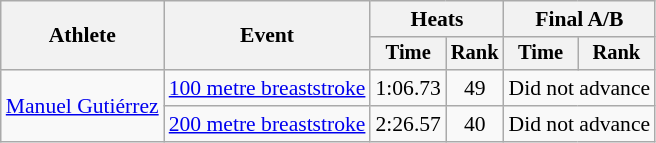<table class="wikitable" style="font-size:90%">
<tr>
<th rowspan="2">Athlete</th>
<th rowspan="2">Event</th>
<th colspan=2>Heats</th>
<th colspan=2>Final A/B</th>
</tr>
<tr style="font-size:95%">
<th>Time</th>
<th>Rank</th>
<th>Time</th>
<th>Rank</th>
</tr>
<tr align=center>
<td align=left rowspan=2><a href='#'>Manuel Gutiérrez</a></td>
<td align=left><a href='#'>100 metre breaststroke</a></td>
<td>1:06.73</td>
<td>49</td>
<td colspan=2>Did not advance</td>
</tr>
<tr align=center>
<td align=left><a href='#'>200 metre breaststroke</a></td>
<td>2:26.57</td>
<td>40</td>
<td colspan=2>Did not advance</td>
</tr>
</table>
